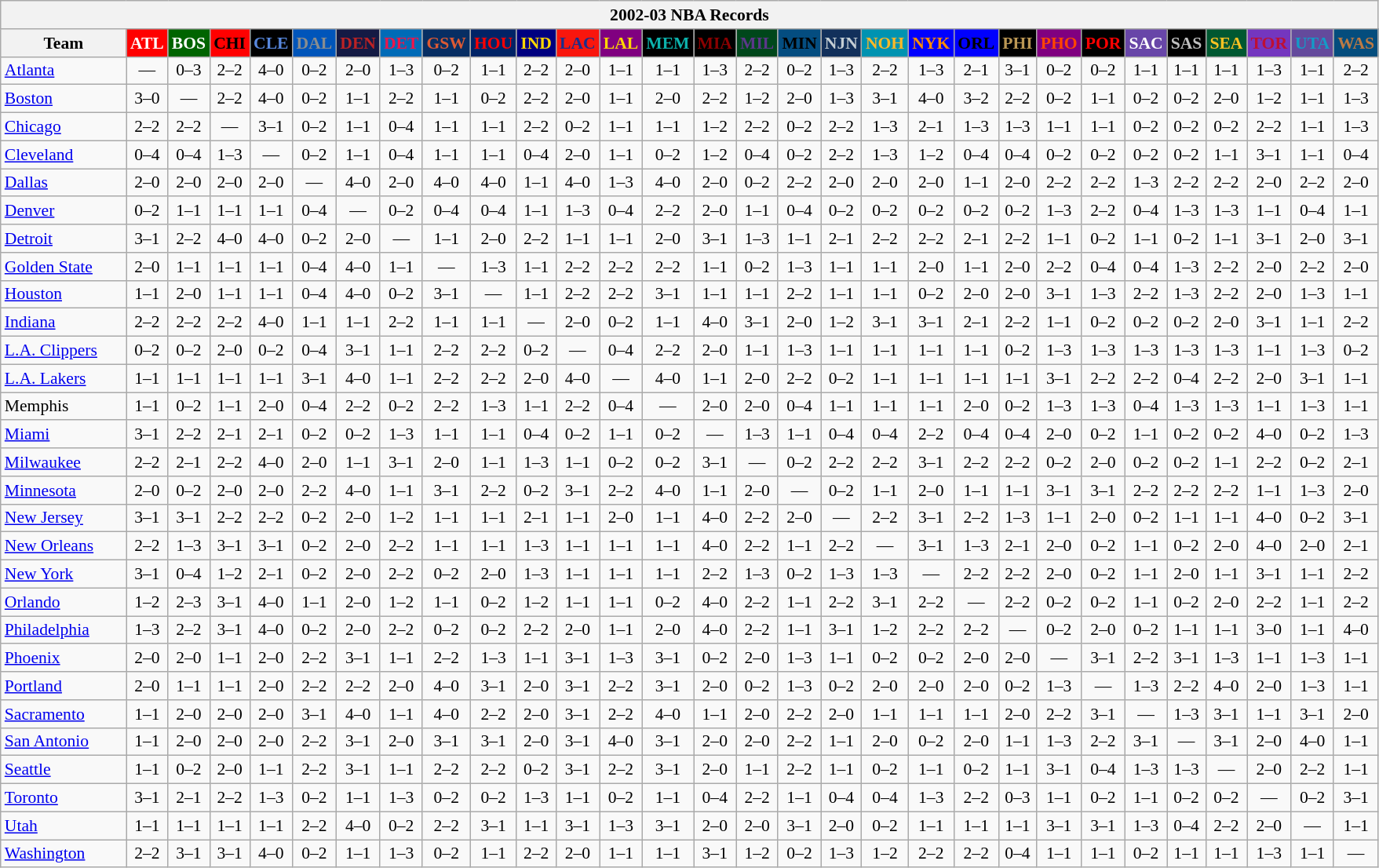<table class="wikitable" style="font-size:90%; text-align:center;">
<tr>
<th colspan=30>2002-03 NBA Records</th>
</tr>
<tr>
<th width=100>Team</th>
<th style="background:#FF0000;color:#FFFFFF;width=35">ATL</th>
<th style="background:#006400;color:#FFFFFF;width=35">BOS</th>
<th style="background:#FF0000;color:#000000;width=35">CHI</th>
<th style="background:#000000;color:#5787DC;width=35">CLE</th>
<th style="background:#0055BA;color:#898D8F;width=35">DAL</th>
<th style="background:#141A44;color:#BC2224;width=35">DEN</th>
<th style="background:#006BB7;color:#ED164B;width=35">DET</th>
<th style="background:#072E63;color:#DC5A34;width=35">GSW</th>
<th style="background:#002366;color:#FF0000;width=35">HOU</th>
<th style="background:#000080;color:#FFD700;width=35">IND</th>
<th style="background:#F9160D;color:#1A2E8B;width=35">LAC</th>
<th style="background:#800080;color:#FFD700;width=35">LAL</th>
<th style="background:#000000;color:#0CB2AC;width=35">MEM</th>
<th style="background:#000000;color:#8B0000;width=35">MIA</th>
<th style="background:#00471B;color:#5C378A;width=35">MIL</th>
<th style="background:#044D80;color:#000000;width=35">MIN</th>
<th style="background:#12305B;color:#C4CED4;width=35">NJN</th>
<th style="background:#0093B1;color:#FDB827;width=35">NOH</th>
<th style="background:#0000FF;color:#FF8C00;width=35">NYK</th>
<th style="background:#0000FF;color:#000000;width=35">ORL</th>
<th style="background:#000000;color:#BB9754;width=35">PHI</th>
<th style="background:#800080;color:#FF4500;width=35">PHO</th>
<th style="background:#000000;color:#FF0000;width=35">POR</th>
<th style="background:#6846A8;color:#FFFFFF;width=35">SAC</th>
<th style="background:#000000;color:#C0C0C0;width=35">SAS</th>
<th style="background:#005831;color:#FFC322;width=35">SEA</th>
<th style="background:#7436BF;color:#BE0F34;width=35">TOR</th>
<th style="background:#644A9C;color:#149BC7;width=35">UTA</th>
<th style="background:#044D7D;color:#BC7A44;width=35">WAS</th>
</tr>
<tr>
<td style="text-align:left;"><a href='#'>Atlanta</a></td>
<td>—</td>
<td>0–3</td>
<td>2–2</td>
<td>4–0</td>
<td>0–2</td>
<td>2–0</td>
<td>1–3</td>
<td>0–2</td>
<td>1–1</td>
<td>2–2</td>
<td>2–0</td>
<td>1–1</td>
<td>1–1</td>
<td>1–3</td>
<td>2–2</td>
<td>0–2</td>
<td>1–3</td>
<td>2–2</td>
<td>1–3</td>
<td>2–1</td>
<td>3–1</td>
<td>0–2</td>
<td>0–2</td>
<td>1–1</td>
<td>1–1</td>
<td>1–1</td>
<td>1–3</td>
<td>1–1</td>
<td>2–2</td>
</tr>
<tr>
<td style="text-align:left;"><a href='#'>Boston</a></td>
<td>3–0</td>
<td>—</td>
<td>2–2</td>
<td>4–0</td>
<td>0–2</td>
<td>1–1</td>
<td>2–2</td>
<td>1–1</td>
<td>0–2</td>
<td>2–2</td>
<td>2–0</td>
<td>1–1</td>
<td>2–0</td>
<td>2–2</td>
<td>1–2</td>
<td>2–0</td>
<td>1–3</td>
<td>3–1</td>
<td>4–0</td>
<td>3–2</td>
<td>2–2</td>
<td>0–2</td>
<td>1–1</td>
<td>0–2</td>
<td>0–2</td>
<td>2–0</td>
<td>1–2</td>
<td>1–1</td>
<td>1–3</td>
</tr>
<tr>
<td style="text-align:left;"><a href='#'>Chicago</a></td>
<td>2–2</td>
<td>2–2</td>
<td>—</td>
<td>3–1</td>
<td>0–2</td>
<td>1–1</td>
<td>0–4</td>
<td>1–1</td>
<td>1–1</td>
<td>2–2</td>
<td>0–2</td>
<td>1–1</td>
<td>1–1</td>
<td>1–2</td>
<td>2–2</td>
<td>0–2</td>
<td>2–2</td>
<td>1–3</td>
<td>2–1</td>
<td>1–3</td>
<td>1–3</td>
<td>1–1</td>
<td>1–1</td>
<td>0–2</td>
<td>0–2</td>
<td>0–2</td>
<td>2–2</td>
<td>1–1</td>
<td>1–3</td>
</tr>
<tr>
<td style="text-align:left;"><a href='#'>Cleveland</a></td>
<td>0–4</td>
<td>0–4</td>
<td>1–3</td>
<td>—</td>
<td>0–2</td>
<td>1–1</td>
<td>0–4</td>
<td>1–1</td>
<td>1–1</td>
<td>0–4</td>
<td>2–0</td>
<td>1–1</td>
<td>0–2</td>
<td>1–2</td>
<td>0–4</td>
<td>0–2</td>
<td>2–2</td>
<td>1–3</td>
<td>1–2</td>
<td>0–4</td>
<td>0–4</td>
<td>0–2</td>
<td>0–2</td>
<td>0–2</td>
<td>0–2</td>
<td>1–1</td>
<td>3–1</td>
<td>1–1</td>
<td>0–4</td>
</tr>
<tr>
<td style="text-align:left;"><a href='#'>Dallas</a></td>
<td>2–0</td>
<td>2–0</td>
<td>2–0</td>
<td>2–0</td>
<td>—</td>
<td>4–0</td>
<td>2–0</td>
<td>4–0</td>
<td>4–0</td>
<td>1–1</td>
<td>4–0</td>
<td>1–3</td>
<td>4–0</td>
<td>2–0</td>
<td>0–2</td>
<td>2–2</td>
<td>2–0</td>
<td>2–0</td>
<td>2–0</td>
<td>1–1</td>
<td>2–0</td>
<td>2–2</td>
<td>2–2</td>
<td>1–3</td>
<td>2–2</td>
<td>2–2</td>
<td>2–0</td>
<td>2–2</td>
<td>2–0</td>
</tr>
<tr>
<td style="text-align:left;"><a href='#'>Denver</a></td>
<td>0–2</td>
<td>1–1</td>
<td>1–1</td>
<td>1–1</td>
<td>0–4</td>
<td>—</td>
<td>0–2</td>
<td>0–4</td>
<td>0–4</td>
<td>1–1</td>
<td>1–3</td>
<td>0–4</td>
<td>2–2</td>
<td>2–0</td>
<td>1–1</td>
<td>0–4</td>
<td>0–2</td>
<td>0–2</td>
<td>0–2</td>
<td>0–2</td>
<td>0–2</td>
<td>1–3</td>
<td>2–2</td>
<td>0–4</td>
<td>1–3</td>
<td>1–3</td>
<td>1–1</td>
<td>0–4</td>
<td>1–1</td>
</tr>
<tr>
<td style="text-align:left;"><a href='#'>Detroit</a></td>
<td>3–1</td>
<td>2–2</td>
<td>4–0</td>
<td>4–0</td>
<td>0–2</td>
<td>2–0</td>
<td>—</td>
<td>1–1</td>
<td>2–0</td>
<td>2–2</td>
<td>1–1</td>
<td>1–1</td>
<td>2–0</td>
<td>3–1</td>
<td>1–3</td>
<td>1–1</td>
<td>2–1</td>
<td>2–2</td>
<td>2–2</td>
<td>2–1</td>
<td>2–2</td>
<td>1–1</td>
<td>0–2</td>
<td>1–1</td>
<td>0–2</td>
<td>1–1</td>
<td>3–1</td>
<td>2–0</td>
<td>3–1</td>
</tr>
<tr>
<td style="text-align:left;"><a href='#'>Golden State</a></td>
<td>2–0</td>
<td>1–1</td>
<td>1–1</td>
<td>1–1</td>
<td>0–4</td>
<td>4–0</td>
<td>1–1</td>
<td>—</td>
<td>1–3</td>
<td>1–1</td>
<td>2–2</td>
<td>2–2</td>
<td>2–2</td>
<td>1–1</td>
<td>0–2</td>
<td>1–3</td>
<td>1–1</td>
<td>1–1</td>
<td>2–0</td>
<td>1–1</td>
<td>2–0</td>
<td>2–2</td>
<td>0–4</td>
<td>0–4</td>
<td>1–3</td>
<td>2–2</td>
<td>2–0</td>
<td>2–2</td>
<td>2–0</td>
</tr>
<tr>
<td style="text-align:left;"><a href='#'>Houston</a></td>
<td>1–1</td>
<td>2–0</td>
<td>1–1</td>
<td>1–1</td>
<td>0–4</td>
<td>4–0</td>
<td>0–2</td>
<td>3–1</td>
<td>—</td>
<td>1–1</td>
<td>2–2</td>
<td>2–2</td>
<td>3–1</td>
<td>1–1</td>
<td>1–1</td>
<td>2–2</td>
<td>1–1</td>
<td>1–1</td>
<td>0–2</td>
<td>2–0</td>
<td>2–0</td>
<td>3–1</td>
<td>1–3</td>
<td>2–2</td>
<td>1–3</td>
<td>2–2</td>
<td>2–0</td>
<td>1–3</td>
<td>1–1</td>
</tr>
<tr>
<td style="text-align:left;"><a href='#'>Indiana</a></td>
<td>2–2</td>
<td>2–2</td>
<td>2–2</td>
<td>4–0</td>
<td>1–1</td>
<td>1–1</td>
<td>2–2</td>
<td>1–1</td>
<td>1–1</td>
<td>—</td>
<td>2–0</td>
<td>0–2</td>
<td>1–1</td>
<td>4–0</td>
<td>3–1</td>
<td>2–0</td>
<td>1–2</td>
<td>3–1</td>
<td>3–1</td>
<td>2–1</td>
<td>2–2</td>
<td>1–1</td>
<td>0–2</td>
<td>0–2</td>
<td>0–2</td>
<td>2–0</td>
<td>3–1</td>
<td>1–1</td>
<td>2–2</td>
</tr>
<tr>
<td style="text-align:left;"><a href='#'>L.A. Clippers</a></td>
<td>0–2</td>
<td>0–2</td>
<td>2–0</td>
<td>0–2</td>
<td>0–4</td>
<td>3–1</td>
<td>1–1</td>
<td>2–2</td>
<td>2–2</td>
<td>0–2</td>
<td>—</td>
<td>0–4</td>
<td>2–2</td>
<td>2–0</td>
<td>1–1</td>
<td>1–3</td>
<td>1–1</td>
<td>1–1</td>
<td>1–1</td>
<td>1–1</td>
<td>0–2</td>
<td>1–3</td>
<td>1–3</td>
<td>1–3</td>
<td>1–3</td>
<td>1–3</td>
<td>1–1</td>
<td>1–3</td>
<td>0–2</td>
</tr>
<tr>
<td style="text-align:left;"><a href='#'>L.A. Lakers</a></td>
<td>1–1</td>
<td>1–1</td>
<td>1–1</td>
<td>1–1</td>
<td>3–1</td>
<td>4–0</td>
<td>1–1</td>
<td>2–2</td>
<td>2–2</td>
<td>2–0</td>
<td>4–0</td>
<td>—</td>
<td>4–0</td>
<td>1–1</td>
<td>2–0</td>
<td>2–2</td>
<td>0–2</td>
<td>1–1</td>
<td>1–1</td>
<td>1–1</td>
<td>1–1</td>
<td>3–1</td>
<td>2–2</td>
<td>2–2</td>
<td>0–4</td>
<td>2–2</td>
<td>2–0</td>
<td>3–1</td>
<td>1–1</td>
</tr>
<tr>
<td style="text-align:left;">Memphis</td>
<td>1–1</td>
<td>0–2</td>
<td>1–1</td>
<td>2–0</td>
<td>0–4</td>
<td>2–2</td>
<td>0–2</td>
<td>2–2</td>
<td>1–3</td>
<td>1–1</td>
<td>2–2</td>
<td>0–4</td>
<td>—</td>
<td>2–0</td>
<td>2–0</td>
<td>0–4</td>
<td>1–1</td>
<td>1–1</td>
<td>1–1</td>
<td>2–0</td>
<td>0–2</td>
<td>1–3</td>
<td>1–3</td>
<td>0–4</td>
<td>1–3</td>
<td>1–3</td>
<td>1–1</td>
<td>1–3</td>
<td>1–1</td>
</tr>
<tr>
<td style="text-align:left;"><a href='#'>Miami</a></td>
<td>3–1</td>
<td>2–2</td>
<td>2–1</td>
<td>2–1</td>
<td>0–2</td>
<td>0–2</td>
<td>1–3</td>
<td>1–1</td>
<td>1–1</td>
<td>0–4</td>
<td>0–2</td>
<td>1–1</td>
<td>0–2</td>
<td>—</td>
<td>1–3</td>
<td>1–1</td>
<td>0–4</td>
<td>0–4</td>
<td>2–2</td>
<td>0–4</td>
<td>0–4</td>
<td>2–0</td>
<td>0–2</td>
<td>1–1</td>
<td>0–2</td>
<td>0–2</td>
<td>4–0</td>
<td>0–2</td>
<td>1–3</td>
</tr>
<tr>
<td style="text-align:left;"><a href='#'>Milwaukee</a></td>
<td>2–2</td>
<td>2–1</td>
<td>2–2</td>
<td>4–0</td>
<td>2–0</td>
<td>1–1</td>
<td>3–1</td>
<td>2–0</td>
<td>1–1</td>
<td>1–3</td>
<td>1–1</td>
<td>0–2</td>
<td>0–2</td>
<td>3–1</td>
<td>—</td>
<td>0–2</td>
<td>2–2</td>
<td>2–2</td>
<td>3–1</td>
<td>2–2</td>
<td>2–2</td>
<td>0–2</td>
<td>2–0</td>
<td>0–2</td>
<td>0–2</td>
<td>1–1</td>
<td>2–2</td>
<td>0–2</td>
<td>2–1</td>
</tr>
<tr>
<td style="text-align:left;"><a href='#'>Minnesota</a></td>
<td>2–0</td>
<td>0–2</td>
<td>2–0</td>
<td>2–0</td>
<td>2–2</td>
<td>4–0</td>
<td>1–1</td>
<td>3–1</td>
<td>2–2</td>
<td>0–2</td>
<td>3–1</td>
<td>2–2</td>
<td>4–0</td>
<td>1–1</td>
<td>2–0</td>
<td>—</td>
<td>0–2</td>
<td>1–1</td>
<td>2–0</td>
<td>1–1</td>
<td>1–1</td>
<td>3–1</td>
<td>3–1</td>
<td>2–2</td>
<td>2–2</td>
<td>2–2</td>
<td>1–1</td>
<td>1–3</td>
<td>2–0</td>
</tr>
<tr>
<td style="text-align:left;"><a href='#'>New Jersey</a></td>
<td>3–1</td>
<td>3–1</td>
<td>2–2</td>
<td>2–2</td>
<td>0–2</td>
<td>2–0</td>
<td>1–2</td>
<td>1–1</td>
<td>1–1</td>
<td>2–1</td>
<td>1–1</td>
<td>2–0</td>
<td>1–1</td>
<td>4–0</td>
<td>2–2</td>
<td>2–0</td>
<td>—</td>
<td>2–2</td>
<td>3–1</td>
<td>2–2</td>
<td>1–3</td>
<td>1–1</td>
<td>2–0</td>
<td>0–2</td>
<td>1–1</td>
<td>1–1</td>
<td>4–0</td>
<td>0–2</td>
<td>3–1</td>
</tr>
<tr>
<td style="text-align:left;"><a href='#'>New Orleans</a></td>
<td>2–2</td>
<td>1–3</td>
<td>3–1</td>
<td>3–1</td>
<td>0–2</td>
<td>2–0</td>
<td>2–2</td>
<td>1–1</td>
<td>1–1</td>
<td>1–3</td>
<td>1–1</td>
<td>1–1</td>
<td>1–1</td>
<td>4–0</td>
<td>2–2</td>
<td>1–1</td>
<td>2–2</td>
<td>—</td>
<td>3–1</td>
<td>1–3</td>
<td>2–1</td>
<td>2–0</td>
<td>0–2</td>
<td>1–1</td>
<td>0–2</td>
<td>2–0</td>
<td>4–0</td>
<td>2–0</td>
<td>2–1</td>
</tr>
<tr>
<td style="text-align:left;"><a href='#'>New York</a></td>
<td>3–1</td>
<td>0–4</td>
<td>1–2</td>
<td>2–1</td>
<td>0–2</td>
<td>2–0</td>
<td>2–2</td>
<td>0–2</td>
<td>2–0</td>
<td>1–3</td>
<td>1–1</td>
<td>1–1</td>
<td>1–1</td>
<td>2–2</td>
<td>1–3</td>
<td>0–2</td>
<td>1–3</td>
<td>1–3</td>
<td>—</td>
<td>2–2</td>
<td>2–2</td>
<td>2–0</td>
<td>0–2</td>
<td>1–1</td>
<td>2–0</td>
<td>1–1</td>
<td>3–1</td>
<td>1–1</td>
<td>2–2</td>
</tr>
<tr>
<td style="text-align:left;"><a href='#'>Orlando</a></td>
<td>1–2</td>
<td>2–3</td>
<td>3–1</td>
<td>4–0</td>
<td>1–1</td>
<td>2–0</td>
<td>1–2</td>
<td>1–1</td>
<td>0–2</td>
<td>1–2</td>
<td>1–1</td>
<td>1–1</td>
<td>0–2</td>
<td>4–0</td>
<td>2–2</td>
<td>1–1</td>
<td>2–2</td>
<td>3–1</td>
<td>2–2</td>
<td>—</td>
<td>2–2</td>
<td>0–2</td>
<td>0–2</td>
<td>1–1</td>
<td>0–2</td>
<td>2–0</td>
<td>2–2</td>
<td>1–1</td>
<td>2–2</td>
</tr>
<tr>
<td style="text-align:left;"><a href='#'>Philadelphia</a></td>
<td>1–3</td>
<td>2–2</td>
<td>3–1</td>
<td>4–0</td>
<td>0–2</td>
<td>2–0</td>
<td>2–2</td>
<td>0–2</td>
<td>0–2</td>
<td>2–2</td>
<td>2–0</td>
<td>1–1</td>
<td>2–0</td>
<td>4–0</td>
<td>2–2</td>
<td>1–1</td>
<td>3–1</td>
<td>1–2</td>
<td>2–2</td>
<td>2–2</td>
<td>—</td>
<td>0–2</td>
<td>2–0</td>
<td>0–2</td>
<td>1–1</td>
<td>1–1</td>
<td>3–0</td>
<td>1–1</td>
<td>4–0</td>
</tr>
<tr>
<td style="text-align:left;"><a href='#'>Phoenix</a></td>
<td>2–0</td>
<td>2–0</td>
<td>1–1</td>
<td>2–0</td>
<td>2–2</td>
<td>3–1</td>
<td>1–1</td>
<td>2–2</td>
<td>1–3</td>
<td>1–1</td>
<td>3–1</td>
<td>1–3</td>
<td>3–1</td>
<td>0–2</td>
<td>2–0</td>
<td>1–3</td>
<td>1–1</td>
<td>0–2</td>
<td>0–2</td>
<td>2–0</td>
<td>2–0</td>
<td>—</td>
<td>3–1</td>
<td>2–2</td>
<td>3–1</td>
<td>1–3</td>
<td>1–1</td>
<td>1–3</td>
<td>1–1</td>
</tr>
<tr>
<td style="text-align:left;"><a href='#'>Portland</a></td>
<td>2–0</td>
<td>1–1</td>
<td>1–1</td>
<td>2–0</td>
<td>2–2</td>
<td>2–2</td>
<td>2–0</td>
<td>4–0</td>
<td>3–1</td>
<td>2–0</td>
<td>3–1</td>
<td>2–2</td>
<td>3–1</td>
<td>2–0</td>
<td>0–2</td>
<td>1–3</td>
<td>0–2</td>
<td>2–0</td>
<td>2–0</td>
<td>2–0</td>
<td>0–2</td>
<td>1–3</td>
<td>—</td>
<td>1–3</td>
<td>2–2</td>
<td>4–0</td>
<td>2–0</td>
<td>1–3</td>
<td>1–1</td>
</tr>
<tr>
<td style="text-align:left;"><a href='#'>Sacramento</a></td>
<td>1–1</td>
<td>2–0</td>
<td>2–0</td>
<td>2–0</td>
<td>3–1</td>
<td>4–0</td>
<td>1–1</td>
<td>4–0</td>
<td>2–2</td>
<td>2–0</td>
<td>3–1</td>
<td>2–2</td>
<td>4–0</td>
<td>1–1</td>
<td>2–0</td>
<td>2–2</td>
<td>2–0</td>
<td>1–1</td>
<td>1–1</td>
<td>1–1</td>
<td>2–0</td>
<td>2–2</td>
<td>3–1</td>
<td>—</td>
<td>1–3</td>
<td>3–1</td>
<td>1–1</td>
<td>3–1</td>
<td>2–0</td>
</tr>
<tr>
<td style="text-align:left;"><a href='#'>San Antonio</a></td>
<td>1–1</td>
<td>2–0</td>
<td>2–0</td>
<td>2–0</td>
<td>2–2</td>
<td>3–1</td>
<td>2–0</td>
<td>3–1</td>
<td>3–1</td>
<td>2–0</td>
<td>3–1</td>
<td>4–0</td>
<td>3–1</td>
<td>2–0</td>
<td>2–0</td>
<td>2–2</td>
<td>1–1</td>
<td>2–0</td>
<td>0–2</td>
<td>2–0</td>
<td>1–1</td>
<td>1–3</td>
<td>2–2</td>
<td>3–1</td>
<td>—</td>
<td>3–1</td>
<td>2–0</td>
<td>4–0</td>
<td>1–1</td>
</tr>
<tr>
<td style="text-align:left;"><a href='#'>Seattle</a></td>
<td>1–1</td>
<td>0–2</td>
<td>2–0</td>
<td>1–1</td>
<td>2–2</td>
<td>3–1</td>
<td>1–1</td>
<td>2–2</td>
<td>2–2</td>
<td>0–2</td>
<td>3–1</td>
<td>2–2</td>
<td>3–1</td>
<td>2–0</td>
<td>1–1</td>
<td>2–2</td>
<td>1–1</td>
<td>0–2</td>
<td>1–1</td>
<td>0–2</td>
<td>1–1</td>
<td>3–1</td>
<td>0–4</td>
<td>1–3</td>
<td>1–3</td>
<td>—</td>
<td>2–0</td>
<td>2–2</td>
<td>1–1</td>
</tr>
<tr>
<td style="text-align:left;"><a href='#'>Toronto</a></td>
<td>3–1</td>
<td>2–1</td>
<td>2–2</td>
<td>1–3</td>
<td>0–2</td>
<td>1–1</td>
<td>1–3</td>
<td>0–2</td>
<td>0–2</td>
<td>1–3</td>
<td>1–1</td>
<td>0–2</td>
<td>1–1</td>
<td>0–4</td>
<td>2–2</td>
<td>1–1</td>
<td>0–4</td>
<td>0–4</td>
<td>1–3</td>
<td>2–2</td>
<td>0–3</td>
<td>1–1</td>
<td>0–2</td>
<td>1–1</td>
<td>0–2</td>
<td>0–2</td>
<td>—</td>
<td>0–2</td>
<td>3–1</td>
</tr>
<tr>
<td style="text-align:left;"><a href='#'>Utah</a></td>
<td>1–1</td>
<td>1–1</td>
<td>1–1</td>
<td>1–1</td>
<td>2–2</td>
<td>4–0</td>
<td>0–2</td>
<td>2–2</td>
<td>3–1</td>
<td>1–1</td>
<td>3–1</td>
<td>1–3</td>
<td>3–1</td>
<td>2–0</td>
<td>2–0</td>
<td>3–1</td>
<td>2–0</td>
<td>0–2</td>
<td>1–1</td>
<td>1–1</td>
<td>1–1</td>
<td>3–1</td>
<td>3–1</td>
<td>1–3</td>
<td>0–4</td>
<td>2–2</td>
<td>2–0</td>
<td>—</td>
<td>1–1</td>
</tr>
<tr>
<td style="text-align:left;"><a href='#'>Washington</a></td>
<td>2–2</td>
<td>3–1</td>
<td>3–1</td>
<td>4–0</td>
<td>0–2</td>
<td>1–1</td>
<td>1–3</td>
<td>0–2</td>
<td>1–1</td>
<td>2–2</td>
<td>2–0</td>
<td>1–1</td>
<td>1–1</td>
<td>3–1</td>
<td>1–2</td>
<td>0–2</td>
<td>1–3</td>
<td>1–2</td>
<td>2–2</td>
<td>2–2</td>
<td>0–4</td>
<td>1–1</td>
<td>1–1</td>
<td>0–2</td>
<td>1–1</td>
<td>1–1</td>
<td>1–3</td>
<td>1–1</td>
<td>—</td>
</tr>
</table>
